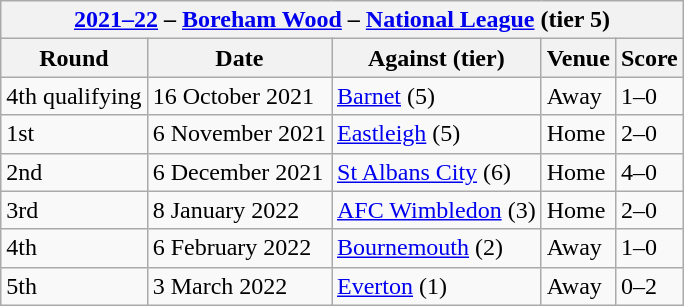<table class="wikitable">
<tr>
<th colspan=5><strong><a href='#'>2021–22</a> – <a href='#'>Boreham Wood</a> – <a href='#'>National League</a> (tier 5)</strong></th>
</tr>
<tr>
<th>Round</th>
<th>Date</th>
<th>Against (tier)</th>
<th>Venue</th>
<th>Score</th>
</tr>
<tr>
<td>4th qualifying</td>
<td>16 October 2021</td>
<td><a href='#'>Barnet</a> (5)</td>
<td>Away</td>
<td>1–0</td>
</tr>
<tr>
<td>1st</td>
<td>6 November 2021</td>
<td><a href='#'>Eastleigh</a> (5)</td>
<td>Home</td>
<td>2–0</td>
</tr>
<tr>
<td>2nd</td>
<td>6 December 2021</td>
<td><a href='#'>St Albans City</a> (6)</td>
<td>Home</td>
<td>4–0</td>
</tr>
<tr>
<td>3rd</td>
<td>8 January 2022</td>
<td><a href='#'>AFC Wimbledon</a> (3)</td>
<td>Home</td>
<td>2–0</td>
</tr>
<tr>
<td>4th</td>
<td>6 February 2022</td>
<td><a href='#'>Bournemouth</a> (2)</td>
<td>Away</td>
<td>1–0</td>
</tr>
<tr>
<td>5th</td>
<td>3 March 2022</td>
<td><a href='#'>Everton</a> (1)</td>
<td>Away</td>
<td>0–2</td>
</tr>
</table>
